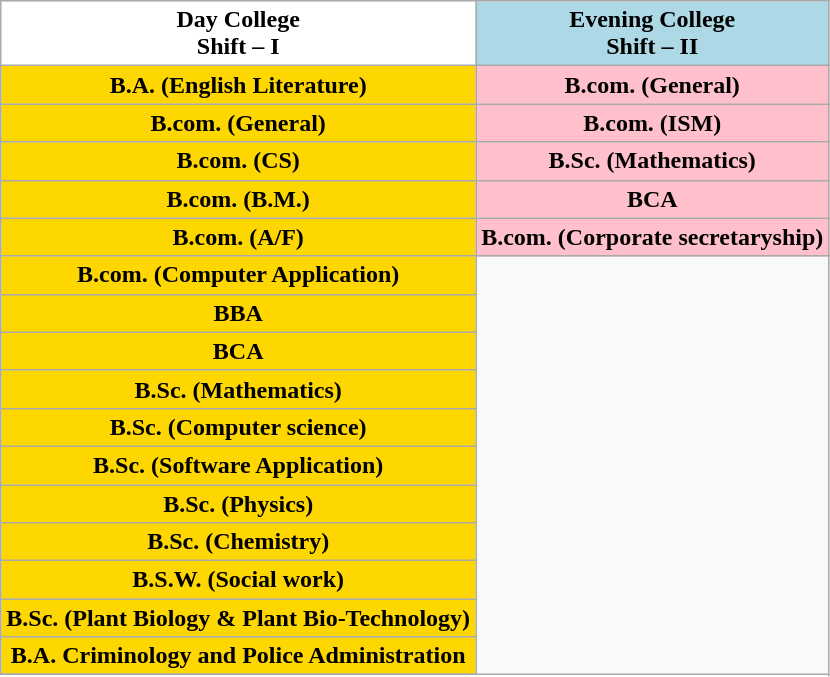<table class="wikitable">
<tr>
<th style="background:white"><strong>Day College</strong><br>Shift – I</th>
<th style="background:lightblue"><strong>Evening College</strong><br>Shift – II</th>
</tr>
<tr>
<th style="background:gold">B.A. (English Literature)</th>
<th style="background:pink">B.com. (General)</th>
</tr>
<tr>
<th style="background:gold">B.com. (General)</th>
<th style="background:pink">B.com. (ISM)</th>
</tr>
<tr>
<th style="background:gold">B.com. (CS)</th>
<th style="background:pink">B.Sc. (Mathematics)</th>
</tr>
<tr>
<th style="background:gold">B.com. (B.M.)</th>
<th style="background:pink">BCA</th>
</tr>
<tr>
<th style="background:gold">B.com. (A/F)</th>
<th style="background:pink">B.com. (Corporate secretaryship)</th>
</tr>
<tr>
<th style="background:gold">B.com. (Computer Application)</th>
</tr>
<tr>
<th style="background:gold">BBA</th>
</tr>
<tr>
<th style="background:gold">BCA</th>
</tr>
<tr>
<th style="background:gold">B.Sc. (Mathematics)</th>
</tr>
<tr>
<th style="background:gold">B.Sc. (Computer science)</th>
</tr>
<tr>
<th style="background:gold">B.Sc. (Software Application)</th>
</tr>
<tr>
<th style="background:gold">B.Sc. (Physics)</th>
</tr>
<tr>
<th style="background:gold">B.Sc. (Chemistry)</th>
</tr>
<tr>
<th style="background:gold">B.S.W. (Social work)</th>
</tr>
<tr>
<th style="background:gold">B.Sc. (Plant Biology & Plant Bio-Technology)</th>
</tr>
<tr>
<th style="background:gold">B.A. Criminology and Police Administration</th>
</tr>
<tr>
</tr>
</table>
